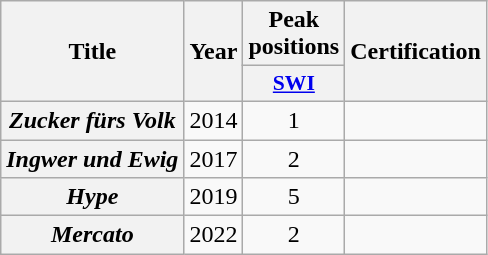<table class="wikitable plainrowheaders" style="text-align:center">
<tr>
<th scope="col" rowspan="2">Title</th>
<th scope="col" rowspan="2">Year</th>
<th scope="col" colspan="1">Peak positions</th>
<th rowspan="2">Certification</th>
</tr>
<tr>
<th scope="col" style="width:3em;font-size:90%;"><a href='#'>SWI</a><br></th>
</tr>
<tr>
<th scope="row"><em>Zucker fürs Volk</em></th>
<td>2014</td>
<td>1</td>
<td></td>
</tr>
<tr>
<th scope="row"><em>Ingwer und Ewig</em></th>
<td>2017</td>
<td>2</td>
<td></td>
</tr>
<tr>
<th scope="row"><em>Hype</em></th>
<td>2019</td>
<td>5</td>
<td></td>
</tr>
<tr>
<th scope="row"><em>Mercato</em></th>
<td>2022</td>
<td>2</td>
<td></td>
</tr>
</table>
